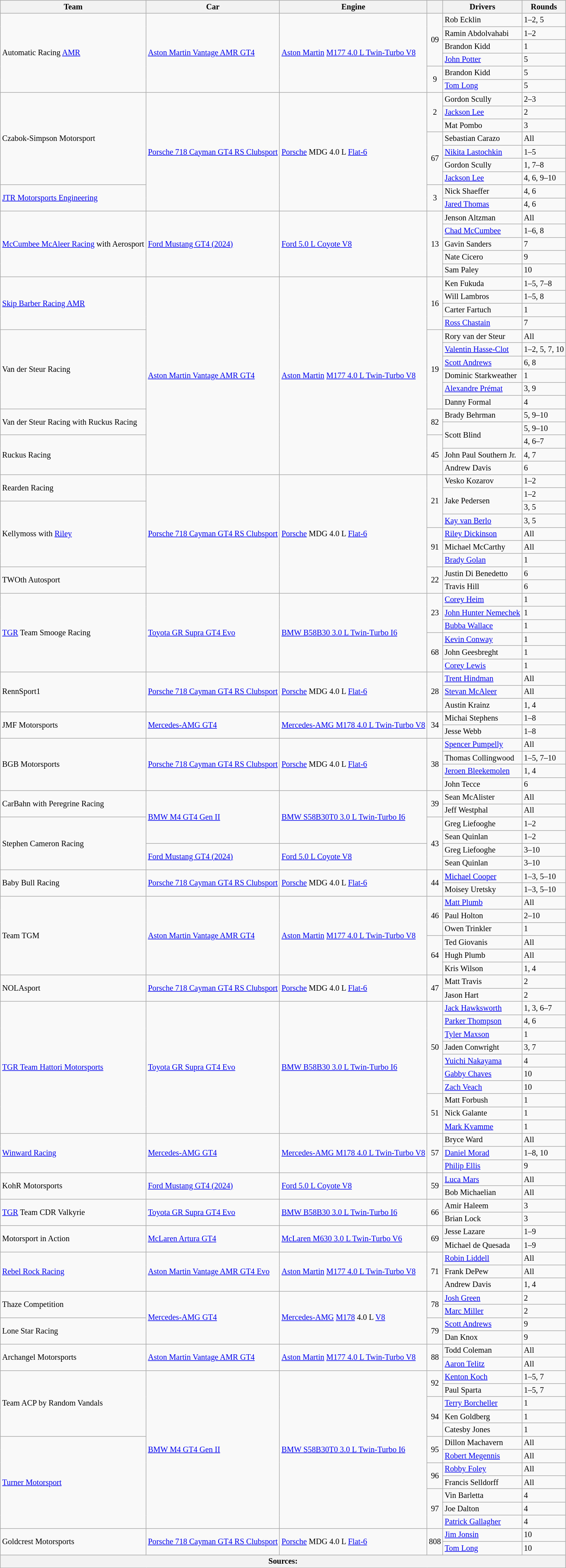<table class="wikitable" style="font-size: 85%">
<tr>
<th>Team</th>
<th>Car</th>
<th>Engine</th>
<th></th>
<th>Drivers</th>
<th>Rounds</th>
</tr>
<tr>
<td rowspan="6"> Automatic Racing <a href='#'>AMR</a></td>
<td rowspan="6"><a href='#'>Aston Martin Vantage AMR GT4</a></td>
<td rowspan="6"><a href='#'>Aston Martin</a> <a href='#'>M177 4.0 L Twin-Turbo V8</a></td>
<td rowspan="4" align="center">09</td>
<td> Rob Ecklin</td>
<td>1–2, 5</td>
</tr>
<tr>
<td> Ramin Abdolvahabi</td>
<td>1–2</td>
</tr>
<tr>
<td> Brandon Kidd</td>
<td>1</td>
</tr>
<tr>
<td> <a href='#'>John Potter</a></td>
<td>5</td>
</tr>
<tr>
<td rowspan="2" align="center">9</td>
<td> Brandon Kidd</td>
<td>5</td>
</tr>
<tr>
<td> <a href='#'>Tom Long</a></td>
<td>5</td>
</tr>
<tr>
<td rowspan="7"> Czabok-Simpson Motorsport</td>
<td rowspan="9"><a href='#'>Porsche 718 Cayman GT4 RS Clubsport</a></td>
<td rowspan="9"><a href='#'>Porsche</a> MDG 4.0 L <a href='#'>Flat-6</a></td>
<td rowspan="3" align="center">2</td>
<td> Gordon Scully</td>
<td>2–3</td>
</tr>
<tr>
<td> <a href='#'>Jackson Lee</a></td>
<td>2</td>
</tr>
<tr>
<td> Mat Pombo</td>
<td>3</td>
</tr>
<tr>
<td rowspan="4" align="center">67</td>
<td> Sebastian Carazo</td>
<td>All</td>
</tr>
<tr>
<td> <a href='#'>Nikita Lastochkin</a></td>
<td>1–5</td>
</tr>
<tr>
<td> Gordon Scully</td>
<td>1, 7–8</td>
</tr>
<tr>
<td> <a href='#'>Jackson Lee</a></td>
<td>4, 6, 9–10</td>
</tr>
<tr>
<td rowspan="2"> <a href='#'>JTR Motorsports Engineering</a></td>
<td rowspan="2" align="center">3</td>
<td> Nick Shaeffer</td>
<td>4, 6</td>
</tr>
<tr>
<td> <a href='#'>Jared Thomas</a></td>
<td>4, 6</td>
</tr>
<tr>
<td rowspan="5"> <a href='#'>McCumbee McAleer Racing</a> with Aerosport</td>
<td rowspan="5"><a href='#'>Ford Mustang GT4 (2024)</a></td>
<td rowspan="5"><a href='#'>Ford 5.0 L Coyote V8</a></td>
<td rowspan="5" align="center">13</td>
<td> Jenson Altzman</td>
<td>All</td>
</tr>
<tr>
<td> <a href='#'>Chad McCumbee</a></td>
<td>1–6, 8</td>
</tr>
<tr>
<td> Gavin Sanders</td>
<td>7</td>
</tr>
<tr>
<td> Nate Cicero</td>
<td>9</td>
</tr>
<tr>
<td> Sam Paley</td>
<td>10</td>
</tr>
<tr>
<td rowspan="4"> <a href='#'>Skip Barber Racing AMR</a></td>
<td rowspan="15"><a href='#'>Aston Martin Vantage AMR GT4</a></td>
<td rowspan="15"><a href='#'>Aston Martin</a> <a href='#'>M177 4.0 L Twin-Turbo V8</a></td>
<td rowspan="4" align="center">16</td>
<td> Ken Fukuda</td>
<td>1–5, 7–8</td>
</tr>
<tr>
<td> Will Lambros</td>
<td>1–5, 8</td>
</tr>
<tr>
<td> Carter Fartuch</td>
<td>1</td>
</tr>
<tr>
<td> <a href='#'>Ross Chastain</a></td>
<td>7</td>
</tr>
<tr>
<td rowspan="6"> Van der Steur Racing</td>
<td rowspan="6" align="center">19</td>
<td> Rory van der Steur</td>
<td>All</td>
</tr>
<tr>
<td> <a href='#'>Valentin Hasse-Clot</a></td>
<td>1–2, 5, 7, 10</td>
</tr>
<tr>
<td> <a href='#'>Scott Andrews</a></td>
<td>6, 8</td>
</tr>
<tr>
<td> Dominic Starkweather</td>
<td>1</td>
</tr>
<tr>
<td> <a href='#'>Alexandre Prémat</a></td>
<td>3, 9</td>
</tr>
<tr>
<td> Danny Formal</td>
<td>4</td>
</tr>
<tr>
<td rowspan="2"> Van der Steur Racing with Ruckus Racing</td>
<td rowspan="2" align="center">82</td>
<td> Brady Behrman</td>
<td>5, 9–10</td>
</tr>
<tr>
<td rowspan="2"> Scott Blind</td>
<td>5, 9–10</td>
</tr>
<tr>
<td rowspan="3"> Ruckus Racing</td>
<td rowspan="3" align="center">45</td>
<td>4, 6–7</td>
</tr>
<tr>
<td> John Paul Southern Jr.</td>
<td>4, 7</td>
</tr>
<tr>
<td> Andrew Davis</td>
<td>6</td>
</tr>
<tr>
<td rowspan="2"> Rearden Racing</td>
<td rowspan="9"><a href='#'>Porsche 718 Cayman GT4 RS Clubsport</a></td>
<td rowspan="9"><a href='#'>Porsche</a> MDG 4.0 L <a href='#'>Flat-6</a></td>
<td rowspan="4" align="center">21</td>
<td> Vesko Kozarov</td>
<td>1–2</td>
</tr>
<tr>
<td rowspan="2"> Jake Pedersen</td>
<td>1–2</td>
</tr>
<tr>
<td rowspan="5"> Kellymoss with <a href='#'>Riley</a></td>
<td>3, 5</td>
</tr>
<tr>
<td> <a href='#'>Kay van Berlo</a></td>
<td>3, 5</td>
</tr>
<tr>
<td rowspan="3" align="center">91</td>
<td> <a href='#'>Riley Dickinson</a></td>
<td>All</td>
</tr>
<tr>
<td> Michael McCarthy</td>
<td>All</td>
</tr>
<tr>
<td> <a href='#'>Brady Golan</a></td>
<td>1</td>
</tr>
<tr>
<td rowspan="2"> TWOth Autosport</td>
<td rowspan="2" align="center">22</td>
<td> Justin Di Benedetto</td>
<td>6</td>
</tr>
<tr>
<td> Travis Hill</td>
<td>6</td>
</tr>
<tr>
<td rowspan="6"> <a href='#'>TGR</a> Team Smooge Racing</td>
<td rowspan="6"><a href='#'>Toyota GR Supra GT4 Evo</a></td>
<td rowspan="6"><a href='#'>BMW B58B30 3.0 L Twin-Turbo I6</a></td>
<td rowspan="3" align="center">23</td>
<td> <a href='#'>Corey Heim</a></td>
<td>1</td>
</tr>
<tr>
<td> <a href='#'>John Hunter Nemechek</a></td>
<td>1</td>
</tr>
<tr>
<td> <a href='#'>Bubba Wallace</a></td>
<td>1</td>
</tr>
<tr>
<td rowspan="3" align="center">68</td>
<td> <a href='#'>Kevin Conway</a></td>
<td>1</td>
</tr>
<tr>
<td> John Geesbreght</td>
<td>1</td>
</tr>
<tr>
<td> <a href='#'>Corey Lewis</a></td>
<td>1</td>
</tr>
<tr>
<td rowspan="3"> RennSport1</td>
<td rowspan="3"><a href='#'>Porsche 718 Cayman GT4 RS Clubsport</a></td>
<td rowspan="3"><a href='#'>Porsche</a> MDG 4.0 L <a href='#'>Flat-6</a></td>
<td rowspan="3" align="center">28</td>
<td> <a href='#'>Trent Hindman</a></td>
<td>All</td>
</tr>
<tr>
<td> <a href='#'>Stevan McAleer</a></td>
<td>All</td>
</tr>
<tr>
<td> Austin Krainz</td>
<td>1, 4</td>
</tr>
<tr>
<td rowspan="2"> JMF Motorsports</td>
<td rowspan="2"><a href='#'>Mercedes-AMG GT4</a></td>
<td rowspan="2"><a href='#'>Mercedes-AMG M178 4.0 L Twin-Turbo V8</a></td>
<td rowspan="2" align="center">34</td>
<td> Michai Stephens</td>
<td>1–8</td>
</tr>
<tr>
<td> Jesse Webb</td>
<td>1–8</td>
</tr>
<tr>
<td rowspan="4"> BGB Motorsports</td>
<td rowspan="4"><a href='#'>Porsche 718 Cayman GT4 RS Clubsport</a></td>
<td rowspan="4"><a href='#'>Porsche</a> MDG 4.0 L <a href='#'>Flat-6</a></td>
<td rowspan="4" align="center">38</td>
<td> <a href='#'>Spencer Pumpelly</a></td>
<td>All</td>
</tr>
<tr>
<td> Thomas Collingwood</td>
<td>1–5, 7–10</td>
</tr>
<tr>
<td> <a href='#'>Jeroen Bleekemolen</a></td>
<td>1, 4</td>
</tr>
<tr>
<td> John Tecce</td>
<td>6</td>
</tr>
<tr>
<td rowspan="2"> CarBahn with Peregrine Racing</td>
<td rowspan="4"><a href='#'>BMW M4 GT4 Gen II</a></td>
<td rowspan="4"><a href='#'>BMW S58B30T0 3.0 L Twin-Turbo I6</a></td>
<td rowspan="2" align="center">39</td>
<td> Sean McAlister</td>
<td>All</td>
</tr>
<tr>
<td> Jeff Westphal</td>
<td>All</td>
</tr>
<tr>
<td rowspan="4"> Stephen Cameron Racing</td>
<td rowspan="4" align="center">43</td>
<td> Greg Liefooghe</td>
<td>1–2</td>
</tr>
<tr>
<td> Sean Quinlan</td>
<td>1–2</td>
</tr>
<tr>
<td rowspan="2"><a href='#'>Ford Mustang GT4 (2024)</a></td>
<td rowspan="2"><a href='#'>Ford 5.0 L Coyote V8</a></td>
<td> Greg Liefooghe</td>
<td>3–10</td>
</tr>
<tr>
<td> Sean Quinlan</td>
<td>3–10</td>
</tr>
<tr>
<td rowspan="2"> Baby Bull Racing</td>
<td rowspan="2"><a href='#'>Porsche 718 Cayman GT4 RS Clubsport</a></td>
<td rowspan="2"><a href='#'>Porsche</a> MDG 4.0 L <a href='#'>Flat-6</a></td>
<td rowspan="2" align="center">44</td>
<td> <a href='#'>Michael Cooper</a></td>
<td nowrap>1–3, 5–10</td>
</tr>
<tr>
<td> Moisey Uretsky</td>
<td>1–3, 5–10</td>
</tr>
<tr>
<td rowspan="6"> Team TGM</td>
<td rowspan="6"><a href='#'>Aston Martin Vantage AMR GT4</a></td>
<td rowspan="6"><a href='#'>Aston Martin</a> <a href='#'>M177 4.0 L Twin-Turbo V8</a></td>
<td rowspan="3" align="center">46</td>
<td> <a href='#'>Matt Plumb</a></td>
<td>All</td>
</tr>
<tr>
<td> Paul Holton</td>
<td>2–10</td>
</tr>
<tr>
<td> Owen Trinkler</td>
<td>1</td>
</tr>
<tr>
<td rowspan="3" align="center">64</td>
<td> Ted Giovanis</td>
<td>All</td>
</tr>
<tr>
<td> Hugh Plumb</td>
<td>All</td>
</tr>
<tr>
<td> Kris Wilson</td>
<td>1, 4</td>
</tr>
<tr>
<td rowspan="2"> NOLAsport</td>
<td rowspan="2"><a href='#'>Porsche 718 Cayman GT4 RS Clubsport</a></td>
<td rowspan="2"><a href='#'>Porsche</a> MDG 4.0 L <a href='#'>Flat-6</a></td>
<td rowspan="2" align="center">47</td>
<td> Matt Travis</td>
<td>2</td>
</tr>
<tr>
<td> Jason Hart</td>
<td>2</td>
</tr>
<tr>
<td rowspan="10"> <a href='#'>TGR Team Hattori Motorsports</a></td>
<td rowspan="10"><a href='#'>Toyota GR Supra GT4 Evo</a></td>
<td rowspan="10"><a href='#'>BMW B58B30 3.0 L Twin-Turbo I6</a></td>
<td rowspan="7" align="center">50</td>
<td> <a href='#'>Jack Hawksworth</a></td>
<td>1, 3, 6–7</td>
</tr>
<tr>
<td> <a href='#'>Parker Thompson</a></td>
<td>4, 6</td>
</tr>
<tr>
<td> <a href='#'>Tyler Maxson</a></td>
<td>1</td>
</tr>
<tr>
<td> Jaden Conwright</td>
<td>3, 7</td>
</tr>
<tr>
<td> <a href='#'>Yuichi Nakayama</a></td>
<td>4</td>
</tr>
<tr>
<td> <a href='#'>Gabby Chaves</a></td>
<td>10</td>
</tr>
<tr>
<td> <a href='#'>Zach Veach</a></td>
<td>10</td>
</tr>
<tr>
<td rowspan="3" align="center">51</td>
<td> Matt Forbush</td>
<td>1</td>
</tr>
<tr>
<td> Nick Galante</td>
<td>1</td>
</tr>
<tr>
<td> <a href='#'>Mark Kvamme</a></td>
<td>1</td>
</tr>
<tr>
<td rowspan="3"> <a href='#'>Winward Racing</a></td>
<td rowspan="3"><a href='#'>Mercedes-AMG GT4</a></td>
<td rowspan="3"><a href='#'>Mercedes-AMG M178 4.0 L Twin-Turbo V8</a></td>
<td rowspan="3" align="center">57</td>
<td> Bryce Ward</td>
<td>All</td>
</tr>
<tr>
<td> <a href='#'>Daniel Morad</a></td>
<td>1–8, 10</td>
</tr>
<tr>
<td> <a href='#'>Philip Ellis</a></td>
<td>9</td>
</tr>
<tr>
<td rowspan="2"> KohR Motorsports</td>
<td rowspan="2"><a href='#'>Ford Mustang GT4 (2024)</a></td>
<td rowspan="2"><a href='#'>Ford 5.0 L Coyote V8</a></td>
<td rowspan="2" align="center">59</td>
<td> <a href='#'>Luca Mars</a></td>
<td>All</td>
</tr>
<tr>
<td> Bob Michaelian</td>
<td>All</td>
</tr>
<tr>
<td rowspan="2"> <a href='#'>TGR</a> Team CDR Valkyrie</td>
<td rowspan="2"><a href='#'>Toyota GR Supra GT4 Evo</a></td>
<td rowspan="2"><a href='#'>BMW B58B30 3.0 L Twin-Turbo I6</a></td>
<td rowspan="2" align="center">66</td>
<td> Amir Haleem</td>
<td>3</td>
</tr>
<tr>
<td> Brian Lock</td>
<td>3</td>
</tr>
<tr>
<td rowspan="2"> Motorsport in Action</td>
<td rowspan="2"><a href='#'>McLaren Artura GT4</a></td>
<td rowspan="2"><a href='#'>McLaren M630 3.0 L Twin-Turbo V6</a></td>
<td rowspan="2" align="center">69</td>
<td> Jesse Lazare</td>
<td>1–9</td>
</tr>
<tr>
<td> Michael de Quesada</td>
<td>1–9</td>
</tr>
<tr>
<td rowspan="3"> <a href='#'>Rebel Rock Racing</a></td>
<td rowspan="3"><a href='#'>Aston Martin Vantage AMR GT4 Evo</a></td>
<td rowspan="3"><a href='#'>Aston Martin</a> <a href='#'>M177 4.0 L Twin-Turbo V8</a></td>
<td rowspan="3" align="center">71</td>
<td> <a href='#'>Robin Liddell</a></td>
<td>All</td>
</tr>
<tr>
<td> Frank DePew</td>
<td>All</td>
</tr>
<tr>
<td> Andrew Davis</td>
<td>1, 4</td>
</tr>
<tr>
<td rowspan="2"> Thaze Competition</td>
<td rowspan="4"><a href='#'>Mercedes-AMG GT4</a></td>
<td rowspan="4"><a href='#'>Mercedes-AMG</a> <a href='#'>M178</a> 4.0 L <a href='#'>V8</a></td>
<td rowspan="2" align="center">78</td>
<td> <a href='#'>Josh Green</a></td>
<td>2</td>
</tr>
<tr>
<td> <a href='#'>Marc Miller</a></td>
<td>2</td>
</tr>
<tr>
<td rowspan="2"> Lone Star Racing</td>
<td rowspan="2" align="center">79</td>
<td> <a href='#'>Scott Andrews</a></td>
<td>9</td>
</tr>
<tr>
<td> Dan Knox</td>
<td>9</td>
</tr>
<tr>
<td rowspan="2"> Archangel Motorsports</td>
<td rowspan="2"><a href='#'>Aston Martin Vantage AMR GT4</a></td>
<td rowspan="2"><a href='#'>Aston Martin</a> <a href='#'>M177 4.0 L Twin-Turbo V8</a></td>
<td rowspan="2" align="center">88</td>
<td> Todd Coleman</td>
<td>All</td>
</tr>
<tr>
<td> <a href='#'>Aaron Telitz</a></td>
<td>All</td>
</tr>
<tr>
<td rowspan="5"> Team ACP by Random Vandals</td>
<td rowspan="12"><a href='#'>BMW M4 GT4 Gen II</a></td>
<td rowspan="12"><a href='#'>BMW S58B30T0 3.0 L Twin-Turbo I6</a></td>
<td rowspan="2" align="center">92</td>
<td> <a href='#'>Kenton Koch</a></td>
<td>1–5, 7</td>
</tr>
<tr>
<td> Paul Sparta</td>
<td>1–5, 7</td>
</tr>
<tr>
<td rowspan="3" align="center">94</td>
<td> <a href='#'>Terry Borcheller</a></td>
<td>1</td>
</tr>
<tr>
<td> Ken Goldberg</td>
<td>1</td>
</tr>
<tr>
<td> Catesby Jones</td>
<td>1</td>
</tr>
<tr>
<td rowspan="7"> <a href='#'>Turner Motorsport</a></td>
<td rowspan="2" align="center">95</td>
<td> Dillon Machavern</td>
<td>All</td>
</tr>
<tr>
<td> <a href='#'>Robert Megennis</a></td>
<td>All</td>
</tr>
<tr>
<td rowspan="2" align="center">96</td>
<td> <a href='#'>Robby Foley</a></td>
<td>All</td>
</tr>
<tr>
<td> Francis Selldorff</td>
<td>All</td>
</tr>
<tr>
<td rowspan="3" align="center">97</td>
<td> Vin Barletta</td>
<td>4</td>
</tr>
<tr>
<td> Joe Dalton</td>
<td>4</td>
</tr>
<tr>
<td> <a href='#'>Patrick Gallagher</a></td>
<td>4</td>
</tr>
<tr>
<td rowspan="2"> Goldcrest Motorsports</td>
<td rowspan="2"><a href='#'>Porsche 718 Cayman GT4 RS Clubsport</a></td>
<td rowspan="2"><a href='#'>Porsche</a> MDG 4.0 L <a href='#'>Flat-6</a></td>
<td rowspan="2" align="center">808</td>
<td> <a href='#'>Jim Jonsin</a></td>
<td>10</td>
</tr>
<tr>
<td> <a href='#'>Tom Long</a></td>
<td>10</td>
</tr>
<tr>
<th colspan="6">Sources:</th>
</tr>
</table>
